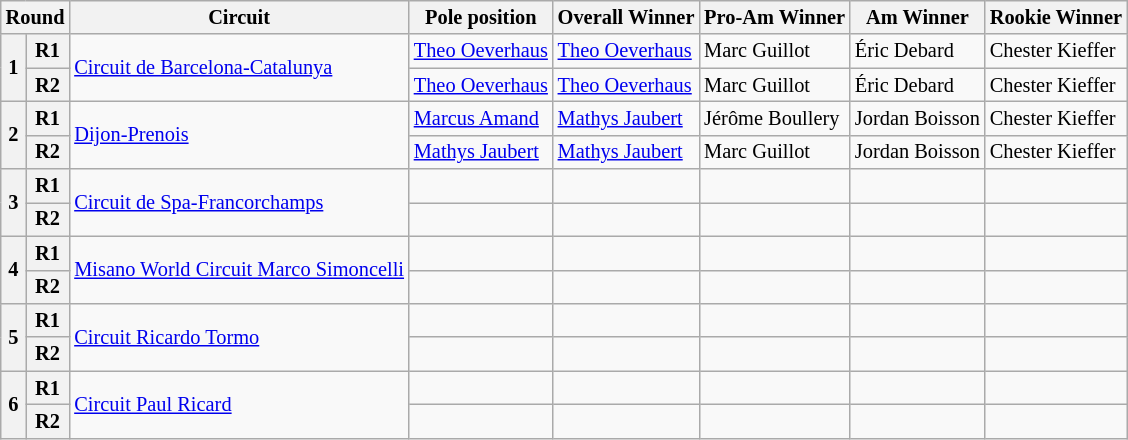<table class="wikitable" style="font-size:85%;">
<tr>
<th colspan="2">Round</th>
<th>Circuit</th>
<th>Pole position</th>
<th>Overall Winner</th>
<th>Pro-Am Winner</th>
<th>Am Winner</th>
<th>Rookie Winner</th>
</tr>
<tr>
<th rowspan="2">1</th>
<th>R1</th>
<td rowspan="2"> <a href='#'>Circuit de Barcelona-Catalunya</a></td>
<td> <a href='#'>Theo Oeverhaus</a></td>
<td> <a href='#'>Theo Oeverhaus</a></td>
<td> Marc Guillot</td>
<td> Éric Debard</td>
<td> Chester Kieffer</td>
</tr>
<tr>
<th>R2</th>
<td> <a href='#'>Theo Oeverhaus</a></td>
<td> <a href='#'>Theo Oeverhaus</a></td>
<td> Marc Guillot</td>
<td> Éric Debard</td>
<td> Chester Kieffer</td>
</tr>
<tr>
<th rowspan="2">2</th>
<th>R1</th>
<td rowspan="2"> <a href='#'>Dijon-Prenois</a></td>
<td> <a href='#'>Marcus Amand</a></td>
<td align="left"> <a href='#'>Mathys Jaubert</a></td>
<td align="left"> Jérôme Boullery</td>
<td align="left"> Jordan Boisson</td>
<td> Chester Kieffer</td>
</tr>
<tr>
<th>R2</th>
<td> <a href='#'>Mathys Jaubert</a></td>
<td align="left"> <a href='#'>Mathys Jaubert</a></td>
<td align="left"> Marc Guillot</td>
<td align="left"> Jordan Boisson</td>
<td> Chester Kieffer</td>
</tr>
<tr>
<th rowspan="2">3</th>
<th>R1</th>
<td rowspan="2"> <a href='#'>Circuit de Spa-Francorchamps</a></td>
<td></td>
<td></td>
<td></td>
<td></td>
<td></td>
</tr>
<tr>
<th>R2</th>
<td></td>
<td></td>
<td></td>
<td></td>
<td></td>
</tr>
<tr>
<th rowspan="2">4</th>
<th>R1</th>
<td rowspan="2"> <a href='#'>Misano World Circuit Marco Simoncelli</a></td>
<td></td>
<td></td>
<td></td>
<td></td>
<td></td>
</tr>
<tr>
<th>R2</th>
<td></td>
<td></td>
<td></td>
<td></td>
<td></td>
</tr>
<tr>
<th rowspan="2">5</th>
<th>R1</th>
<td rowspan="2"> <a href='#'>Circuit Ricardo Tormo</a></td>
<td></td>
<td></td>
<td></td>
<td></td>
<td></td>
</tr>
<tr>
<th>R2</th>
<td></td>
<td></td>
<td></td>
<td></td>
<td></td>
</tr>
<tr>
<th rowspan="2">6</th>
<th>R1</th>
<td rowspan="2"> <a href='#'>Circuit Paul Ricard</a></td>
<td></td>
<td></td>
<td></td>
<td></td>
<td></td>
</tr>
<tr>
<th>R2</th>
<td></td>
<td></td>
<td></td>
<td></td>
<td></td>
</tr>
</table>
